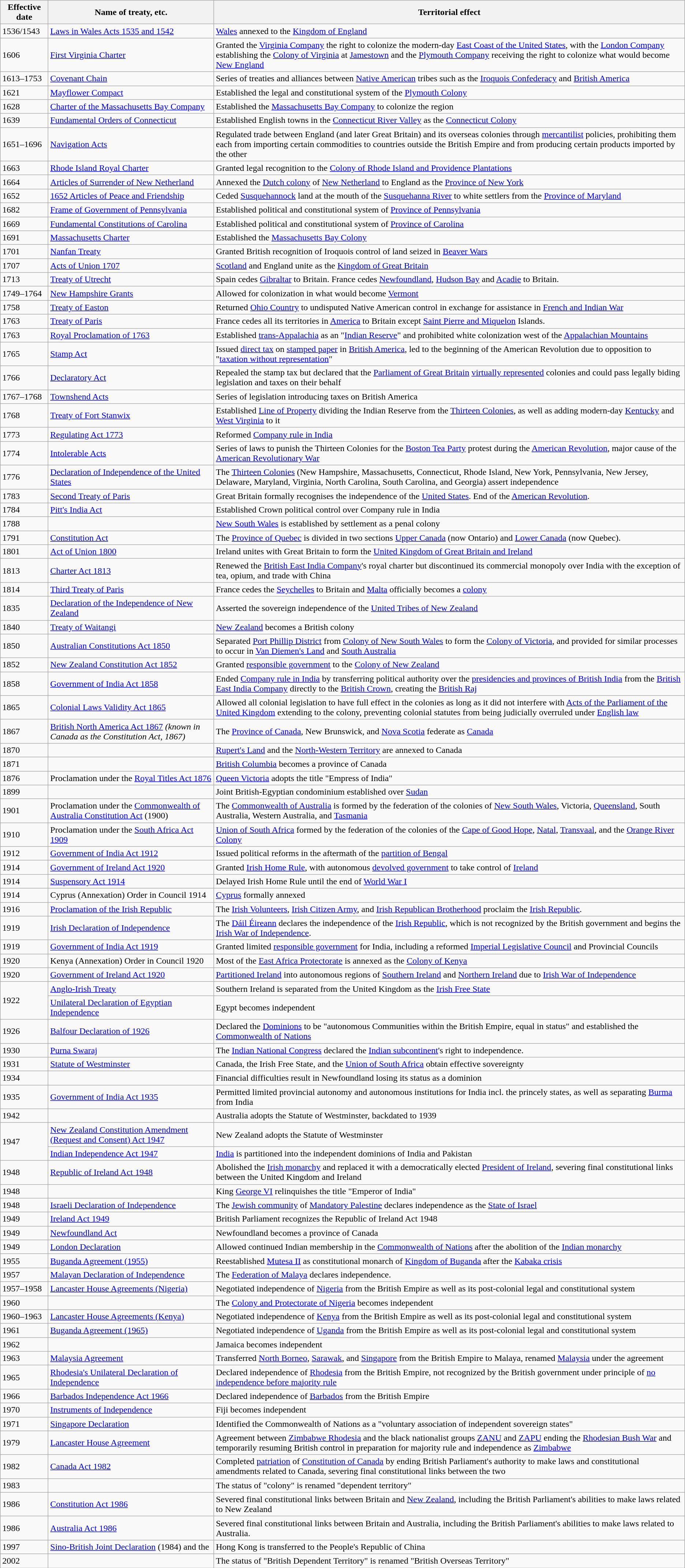<table class="wikitable">
<tr>
<th>Effective date</th>
<th>Name of treaty, etc.</th>
<th>Territorial effect</th>
</tr>
<tr>
<td>1536/1543</td>
<td><a href='#'>Laws in Wales Acts 1535 and 1542</a></td>
<td><a href='#'>Wales</a> annexed to the <a href='#'>Kingdom of England</a></td>
</tr>
<tr>
<td>1606</td>
<td><a href='#'>First Virginia Charter</a></td>
<td>Granted the <a href='#'>Virginia Company</a> the right to colonize the modern-day <a href='#'>East Coast of the United States</a>, with the <a href='#'>London Company</a> establishing the <a href='#'>Colony of Virginia</a> at <a href='#'>Jamestown</a> and the <a href='#'>Plymouth Company</a> receiving the right to colonize what would become <a href='#'>New England</a></td>
</tr>
<tr>
<td>1613–1753</td>
<td><a href='#'>Covenant Chain</a></td>
<td>Series of treaties and alliances between <a href='#'>Native American</a> tribes such as the <a href='#'>Iroquois Confederacy</a> and <a href='#'>British America</a></td>
</tr>
<tr>
<td>1621</td>
<td><a href='#'>Mayflower Compact</a></td>
<td>Established the legal and constitutional system of the <a href='#'>Plymouth Colony</a></td>
</tr>
<tr>
<td>1628</td>
<td><a href='#'>Charter of the Massachusetts Bay Company</a></td>
<td>Established the <a href='#'>Massachusetts Bay Company</a> to colonize the region</td>
</tr>
<tr>
<td>1639</td>
<td><a href='#'>Fundamental Orders of Connecticut</a></td>
<td>Established English towns in the <a href='#'>Connecticut River Valley</a> as the <a href='#'>Connecticut Colony</a></td>
</tr>
<tr>
<td>1651–1696</td>
<td><a href='#'>Navigation Acts</a></td>
<td>Regulated trade between England (and later Great Britain) and its overseas colonies through <a href='#'>mercantilist</a> policies, prohibiting them each from importing certain commodities to countries outside the British Empire and from producing certain products imported by the other</td>
</tr>
<tr>
<td>1663</td>
<td><a href='#'>Rhode Island Royal Charter</a></td>
<td>Granted legal recognition to the <a href='#'>Colony of Rhode Island and Providence Plantations</a></td>
</tr>
<tr>
<td>1664</td>
<td><a href='#'>Articles of Surrender of New Netherland</a></td>
<td>Annexed the <a href='#'>Dutch colony</a> of <a href='#'>New Netherland</a> to England as the <a href='#'>Province of New York</a></td>
</tr>
<tr>
<td>1652</td>
<td><a href='#'>1652 Articles of Peace and Friendship</a></td>
<td>Ceded <a href='#'>Susquehannock</a> land at the mouth of the <a href='#'>Susquehanna River</a> to white settlers from the <a href='#'>Province of Maryland</a></td>
</tr>
<tr>
<td>1682</td>
<td><a href='#'>Frame of Government of Pennsylvania</a></td>
<td>Established political and constitutional system of <a href='#'>Province of Pennsylvania</a></td>
</tr>
<tr>
<td>1669</td>
<td><a href='#'>Fundamental Constitutions of Carolina</a></td>
<td>Established political and constitutional system of <a href='#'>Province of Carolina</a></td>
</tr>
<tr>
<td>1691</td>
<td><a href='#'>Massachusetts Charter</a></td>
<td>Established the <a href='#'>Massachusetts Bay Colony</a></td>
</tr>
<tr>
<td>1701</td>
<td><a href='#'>Nanfan Treaty</a></td>
<td>Granted British recognition of Iroquois control of land seized in <a href='#'>Beaver Wars</a></td>
</tr>
<tr>
<td>1707</td>
<td><a href='#'>Acts of Union 1707</a></td>
<td><a href='#'>Scotland</a> and England unite as the <a href='#'>Kingdom of Great Britain</a></td>
</tr>
<tr>
<td>1713</td>
<td><a href='#'>Treaty of Utrecht</a></td>
<td>Spain cedes <a href='#'>Gibraltar</a> to Britain. France cedes <a href='#'>Newfoundland</a>, <a href='#'>Hudson Bay</a> and <a href='#'>Acadie</a> to Britain.</td>
</tr>
<tr>
<td>1749–1764</td>
<td><a href='#'>New Hampshire Grants</a></td>
<td>Allowed for colonization in what would become <a href='#'>Vermont</a></td>
</tr>
<tr>
<td>1758</td>
<td><a href='#'>Treaty of Easton</a></td>
<td>Returned <a href='#'>Ohio Country</a> to undisputed Native American control in exchange for assistance in <a href='#'>French and Indian War</a></td>
</tr>
<tr>
<td>1763</td>
<td><a href='#'>Treaty of Paris</a></td>
<td>France cedes all its territories in <a href='#'>America</a> to Britain except <a href='#'>Saint Pierre and Miquelon</a> Islands.</td>
</tr>
<tr>
<td>1763</td>
<td><a href='#'>Royal Proclamation of 1763</a></td>
<td>Established <a href='#'>trans-Appalachia</a> as an "<a href='#'>Indian Reserve</a>" and prohibited white colonization west of the <a href='#'>Appalachian Mountains</a></td>
</tr>
<tr>
<td>1765</td>
<td><a href='#'>Stamp Act</a></td>
<td>Issued <a href='#'>direct tax</a> on <a href='#'>stamped paper</a> in <a href='#'>British America</a>, led to the beginning of the American Revolution due to opposition to "<a href='#'>taxation without representation</a>"</td>
</tr>
<tr>
<td>1766</td>
<td><a href='#'>Declaratory Act</a></td>
<td>Repealed the stamp tax but declared that the <a href='#'>Parliament of Great Britain</a> <a href='#'>virtually represented</a> colonies and could pass legally biding legislation and taxes on their behalf</td>
</tr>
<tr>
<td>1767–1768</td>
<td><a href='#'>Townshend Acts</a></td>
<td>Series of legislation introducing taxes on British America</td>
</tr>
<tr>
<td>1768</td>
<td><a href='#'>Treaty of Fort Stanwix</a></td>
<td>Established <a href='#'>Line of Property</a> dividing the Indian Reserve from the <a href='#'>Thirteen Colonies</a>, as well as adding modern-day <a href='#'>Kentucky</a> and <a href='#'>West Virginia</a> to it</td>
</tr>
<tr>
<td>1773</td>
<td><a href='#'>Regulating Act 1773</a></td>
<td>Reformed <a href='#'>Company rule in India</a></td>
</tr>
<tr>
<td>1774</td>
<td><a href='#'>Intolerable Acts</a></td>
<td>Series of laws to punish the Thirteen Colonies for the <a href='#'>Boston Tea Party</a> protest during the <a href='#'>American Revolution</a>, major cause of the <a href='#'>American Revolutionary War</a></td>
</tr>
<tr>
<td>1776</td>
<td><a href='#'>Declaration of Independence of the United States</a></td>
<td>The <a href='#'>Thirteen Colonies</a> (New Hampshire, Massachusetts, Connecticut, Rhode Island, New York, Pennsylvania, New Jersey, Delaware, Maryland, Virginia, North Carolina, South Carolina, and Georgia) assert independence</td>
</tr>
<tr>
<td>1783</td>
<td><a href='#'>Second Treaty of Paris</a></td>
<td>Great Britain formally recognises the independence of the <a href='#'>United States</a>. End of the <a href='#'>American Revolution</a>.</td>
</tr>
<tr>
<td>1784</td>
<td><a href='#'>Pitt's India Act</a></td>
<td>Established Crown political control over Company rule in India</td>
</tr>
<tr>
<td>1788</td>
<td></td>
<td><a href='#'>New South Wales</a> is established by settlement as a penal colony</td>
</tr>
<tr>
<td>1791</td>
<td><a href='#'>Constitution Act</a></td>
<td>The <a href='#'>Province of Quebec</a> is divided in two sections <a href='#'>Upper Canada</a> (now Ontario) and <a href='#'>Lower Canada</a> (now Quebec).</td>
</tr>
<tr>
<td>1801</td>
<td><a href='#'>Act of Union 1800</a></td>
<td>Ireland unites with Great Britain to form the <a href='#'>United Kingdom of Great Britain and Ireland</a></td>
</tr>
<tr>
<td>1813</td>
<td><a href='#'>Charter Act 1813</a></td>
<td>Renewed the <a href='#'>British East India Company</a>'s royal charter but discontinued its commercial monopoly over India with the exception of tea, opium, and trade with China</td>
</tr>
<tr>
<td>1814</td>
<td><a href='#'>Third Treaty of Paris</a></td>
<td>France cedes the <a href='#'>Seychelles</a> to Britain and <a href='#'>Malta</a> officially becomes a <a href='#'>colony</a></td>
</tr>
<tr>
<td>1835</td>
<td><a href='#'>Declaration of the Independence of New Zealand</a></td>
<td>Asserted the sovereign independence of the <a href='#'>United Tribes of New Zealand</a></td>
</tr>
<tr>
<td>1840</td>
<td><a href='#'>Treaty of Waitangi</a></td>
<td><a href='#'>New Zealand</a> becomes a British colony</td>
</tr>
<tr>
<td>1850</td>
<td><a href='#'>Australian Constitutions Act 1850</a></td>
<td>Separated <a href='#'>Port Phillip District</a> from <a href='#'>Colony of New South Wales</a> to form the <a href='#'>Colony of Victoria</a>, and provided for similar processes to occur in <a href='#'>Van Diemen's Land</a> and <a href='#'>South Australia</a></td>
</tr>
<tr>
<td>1852</td>
<td><a href='#'>New Zealand Constitution Act 1852</a></td>
<td>Granted <a href='#'>responsible government</a> to the <a href='#'>Colony of New Zealand</a></td>
</tr>
<tr>
<td>1858</td>
<td><a href='#'>Government of India Act 1858</a></td>
<td>Ended <a href='#'>Company rule in India</a> by transferring political authority over the <a href='#'>presidencies and provinces of British India</a> from the <a href='#'>British East India Company</a> directly to the <a href='#'>British Crown</a>, creating the <a href='#'>British Raj</a></td>
</tr>
<tr>
<td>1865</td>
<td><a href='#'>Colonial Laws Validity Act 1865</a></td>
<td>Allowed all colonial legislation to have full effect in the colonies as long as it did not interfere with <a href='#'>Acts of the Parliament of the United Kingdom</a> extending to the colony, preventing colonial statutes from being judicially overruled under <a href='#'>English law</a></td>
</tr>
<tr>
<td>1867</td>
<td><a href='#'>British North America Act 1867</a> <em>(known in Canada as the Constitution Act, 1867)</em></td>
<td>The <a href='#'>Province of Canada</a>, New Brunswick, and <a href='#'>Nova Scotia</a> federate as <a href='#'>Canada</a></td>
</tr>
<tr>
<td>1870</td>
<td></td>
<td><a href='#'>Rupert's Land</a> and the <a href='#'>North-Western Territory</a> are annexed to Canada</td>
</tr>
<tr>
<td>1871</td>
<td></td>
<td><a href='#'>British Columbia</a> becomes a province of Canada</td>
</tr>
<tr>
<td>1876</td>
<td>Proclamation under the <a href='#'>Royal Titles Act 1876</a></td>
<td><a href='#'>Queen Victoria</a> adopts the title "Empress of India"</td>
</tr>
<tr>
<td>1899</td>
<td></td>
<td>Joint British-Egyptian condominium established over <a href='#'>Sudan</a></td>
</tr>
<tr>
<td>1901</td>
<td>Proclamation under the <a href='#'>Commonwealth of Australia Constitution Act</a> (1900)</td>
<td>The <a href='#'>Commonwealth of Australia</a> is formed by the federation of the colonies of <a href='#'>New South Wales</a>, Victoria, <a href='#'>Queensland</a>, South Australia, Western Australia, and <a href='#'>Tasmania</a></td>
</tr>
<tr>
<td>1910</td>
<td>Proclamation under the <a href='#'>South Africa Act 1909</a></td>
<td><a href='#'>Union of South Africa</a> formed by the federation of the colonies of the <a href='#'>Cape of Good Hope</a>, <a href='#'>Natal</a>, <a href='#'>Transvaal</a>, and the <a href='#'>Orange River Colony</a></td>
</tr>
<tr>
<td>1912</td>
<td><a href='#'>Government of India Act 1912</a></td>
<td>Issued political reforms in the aftermath of the <a href='#'>partition of Bengal</a></td>
</tr>
<tr>
<td>1914</td>
<td><a href='#'>Government of Ireland Act 1920</a></td>
<td>Granted <a href='#'>Irish Home Rule</a>, with autonomous <a href='#'>devolved government</a> to take control of <a href='#'>Ireland</a></td>
</tr>
<tr>
<td>1914</td>
<td><a href='#'>Suspensory Act 1914</a></td>
<td>Delayed Irish Home Rule until the end of <a href='#'>World War I</a></td>
</tr>
<tr>
<td>1914</td>
<td>Cyprus (Annexation) Order in Council 1914</td>
<td><a href='#'>Cyprus</a> formally annexed</td>
</tr>
<tr>
<td>1916</td>
<td><a href='#'>Proclamation of the Irish Republic</a></td>
<td>The <a href='#'>Irish Volunteers</a>, <a href='#'>Irish Citizen Army</a>, and <a href='#'>Irish Republican Brotherhood</a> proclaim the <a href='#'>Irish Republic</a>.</td>
</tr>
<tr>
<td>1919</td>
<td><a href='#'>Irish Declaration of Independence</a></td>
<td>The <a href='#'>Dáil Éireann</a> declares the independence of the <a href='#'>Irish Republic</a>, which is not recognized by the British government and begins the <a href='#'>Irish War of Independence</a>.</td>
</tr>
<tr>
<td>1919</td>
<td><a href='#'>Government of India Act 1919</a></td>
<td>Granted limited <a href='#'>responsible government</a> for India, including a reformed <a href='#'>Imperial Legislative Council</a> and Provincial Councils</td>
</tr>
<tr>
<td>1920</td>
<td>Kenya (Annexation) Order in Council 1920</td>
<td>Most of the <a href='#'>East Africa Protectorate</a> is annexed as the <a href='#'>Colony of Kenya</a></td>
</tr>
<tr>
<td>1920</td>
<td><a href='#'>Government of Ireland Act 1920</a></td>
<td><a href='#'>Partitioned Ireland</a> into autonomous regions of <a href='#'>Southern Ireland</a> and <a href='#'>Northern Ireland</a> due to <a href='#'>Irish War of Independence</a></td>
</tr>
<tr>
<td rowspan="2">1922</td>
<td><a href='#'>Anglo-Irish Treaty</a></td>
<td>Southern Ireland is separated from the United Kingdom as the <a href='#'>Irish Free State</a></td>
</tr>
<tr>
<td><a href='#'>Unilateral Declaration of Egyptian Independence</a></td>
<td>Egypt becomes independent</td>
</tr>
<tr>
<td>1926</td>
<td><a href='#'>Balfour Declaration of 1926</a></td>
<td>Declared the <a href='#'>Dominions</a> to be "autonomous Communities within the British Empire, equal in status" and established the <a href='#'>Commonwealth of Nations</a></td>
</tr>
<tr>
<td>1930</td>
<td><a href='#'>Purna Swaraj</a></td>
<td>The <a href='#'>Indian National Congress</a> declared the <a href='#'>Indian subcontinent</a>'s right to independence.</td>
</tr>
<tr>
<td>1931</td>
<td><a href='#'>Statute of Westminster</a></td>
<td>Canada, the Irish Free State, and the <a href='#'>Union of South Africa</a> obtain effective sovereignty</td>
</tr>
<tr>
<td>1934</td>
<td></td>
<td>Financial difficulties result in Newfoundland losing its status as a dominion</td>
</tr>
<tr>
<td>1935</td>
<td><a href='#'>Government of India Act 1935</a></td>
<td>Permitted limited provincial autonomy and autonomous institutions for India incl. the princely states, as well as separating <a href='#'>Burma</a> from India</td>
</tr>
<tr>
<td>1942</td>
<td></td>
<td>Australia adopts the Statute of Westminster, backdated to 1939</td>
</tr>
<tr>
<td rowspan="2">1947</td>
<td><a href='#'>New Zealand Constitution Amendment (Request and Consent) Act 1947</a></td>
<td>New Zealand adopts the Statute of Westminster</td>
</tr>
<tr>
<td><a href='#'>Indian Independence Act 1947</a></td>
<td><a href='#'>India</a> is partitioned into the independent dominions of India and Pakistan</td>
</tr>
<tr>
<td>1948</td>
<td><a href='#'>Republic of Ireland Act 1948</a></td>
<td>Abolished the <a href='#'>Irish monarchy</a> and replaced it with a democratically elected <a href='#'>President of Ireland</a>, severing final constitutional links between the United Kingdom and Ireland</td>
</tr>
<tr>
<td>1948</td>
<td></td>
<td>King <a href='#'>George VI</a> relinquishes the title "Emperor of India"</td>
</tr>
<tr>
<td>1948</td>
<td><a href='#'>Israeli Declaration of Independence</a></td>
<td>The <a href='#'>Jewish community</a> of <a href='#'>Mandatory Palestine</a> declares independence as the <a href='#'>State of Israel</a></td>
</tr>
<tr>
<td>1949</td>
<td><a href='#'>Ireland Act 1949</a></td>
<td>British Parliament recognizes the Republic of Ireland Act 1948</td>
</tr>
<tr>
<td>1949</td>
<td><a href='#'>Newfoundland Act</a></td>
<td>Newfoundland becomes a province of Canada</td>
</tr>
<tr>
<td>1949</td>
<td><a href='#'>London Declaration</a></td>
<td>Allowed continued Indian membership in the <a href='#'>Commonwealth of Nations</a> after the abolition of the <a href='#'>Indian monarchy</a></td>
</tr>
<tr>
<td>1955</td>
<td><a href='#'>Buganda Agreement (1955)</a></td>
<td>Reestablished <a href='#'>Mutesa II</a> as constitutional monarch of <a href='#'>Kingdom of Buganda</a> after the <a href='#'>Kabaka crisis</a></td>
</tr>
<tr>
<td>1957</td>
<td><a href='#'>Malayan Declaration of Independence</a></td>
<td>The <a href='#'>Federation of Malaya</a> declares independence.</td>
</tr>
<tr>
<td>1957–1958</td>
<td><a href='#'>Lancaster House Agreements (Nigeria)</a></td>
<td>Negotiated independence of <a href='#'>Nigeria</a> from the British Empire as well as its post-colonial legal and constitutional system</td>
</tr>
<tr>
<td>1960</td>
<td></td>
<td>The <a href='#'>Colony and Protectorate of Nigeria</a> becomes independent</td>
</tr>
<tr>
<td>1960–1963</td>
<td><a href='#'>Lancaster House Agreements (Kenya)</a></td>
<td>Negotiated independence of <a href='#'>Kenya</a> from the British Empire as well as its post-colonial legal and constitutional system</td>
</tr>
<tr>
<td>1961</td>
<td><a href='#'>Buganda Agreement (1965)</a></td>
<td>Negotiated independence of <a href='#'>Uganda</a> from the British Empire as well as its post-colonial legal and constitutional system</td>
</tr>
<tr>
<td>1962</td>
<td></td>
<td>Jamaica becomes independent</td>
</tr>
<tr>
<td>1963</td>
<td><a href='#'>Malaysia Agreement</a></td>
<td>Transferred <a href='#'>North Borneo</a>, <a href='#'>Sarawak</a>, and <a href='#'>Singapore</a> from the British Empire to Malaya, renamed <a href='#'>Malaysia</a> under the agreement</td>
</tr>
<tr>
<td>1965</td>
<td><a href='#'>Rhodesia's Unilateral Declaration of Independence</a></td>
<td>Declared independence of <a href='#'>Rhodesia</a> from the British Empire, not recognized by the British government under principle of <a href='#'>no independence before majority rule</a></td>
</tr>
<tr>
<td>1966</td>
<td><a href='#'>Barbados Independence Act 1966</a></td>
<td>Declared independence of <a href='#'>Barbados</a> from the British Empire</td>
</tr>
<tr>
<td>1970</td>
<td><a href='#'>Instruments of Independence</a></td>
<td>Fiji becomes independent</td>
</tr>
<tr>
<td>1971</td>
<td><a href='#'>Singapore Declaration</a></td>
<td>Identified the Commonwealth of Nations as a "voluntary association of independent sovereign states"</td>
</tr>
<tr>
<td>1979</td>
<td><a href='#'>Lancaster House Agreement</a></td>
<td>Agreement between <a href='#'>Zimbabwe Rhodesia</a> and the black nationalist groups <a href='#'>ZANU</a> and <a href='#'>ZAPU</a> ending the <a href='#'>Rhodesian Bush War</a> and temporarily resuming British control in preparation for majority rule and independence as <a href='#'>Zimbabwe</a></td>
</tr>
<tr>
<td>1982</td>
<td><a href='#'>Canada Act 1982</a></td>
<td>Completed <a href='#'>patriation</a> of <a href='#'>Constitution of Canada</a> by ending British Parliament's authority to make laws and constitutional amendments related to Canada, severing final constitutional links between the two</td>
</tr>
<tr>
<td>1983</td>
<td></td>
<td>The status of "colony" is renamed "dependent territory"</td>
</tr>
<tr>
<td>1986</td>
<td><a href='#'>Constitution Act 1986</a></td>
<td>Severed final constitutional links between Britain and <a href='#'>New Zealand</a>, including the British Parliament's abilities to make laws related to New Zealand</td>
</tr>
<tr>
<td>1986</td>
<td><a href='#'>Australia Act 1986</a></td>
<td>Severed final constitutional links between Britain and Australia, including the British Parliament's abilities to make laws related to Australia.</td>
</tr>
<tr>
<td>1997</td>
<td><a href='#'>Sino-British Joint Declaration</a> (1984) and the </td>
<td>Hong Kong is transferred to the People's Republic of China</td>
</tr>
<tr>
<td>2002</td>
<td></td>
<td>The status of "British Dependent Territory" is renamed "British Overseas Territory"</td>
</tr>
</table>
